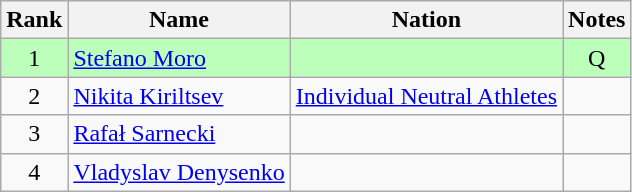<table class="wikitable sortable" style="text-align:center">
<tr>
<th>Rank</th>
<th>Name</th>
<th>Nation</th>
<th>Notes</th>
</tr>
<tr bgcolor=bbffbb>
<td>1</td>
<td align=left><a href='#'>Stefano Moro</a></td>
<td align=left></td>
<td>Q</td>
</tr>
<tr>
<td>2</td>
<td align=left><a href='#'>Nikita Kiriltsev</a></td>
<td align=left><a href='#'>Individual Neutral Athletes</a></td>
<td></td>
</tr>
<tr>
<td>3</td>
<td align=left><a href='#'>Rafał Sarnecki</a></td>
<td align=left></td>
<td></td>
</tr>
<tr>
<td>4</td>
<td align=left><a href='#'>Vladyslav Denysenko</a></td>
<td align=left></td>
<td></td>
</tr>
</table>
